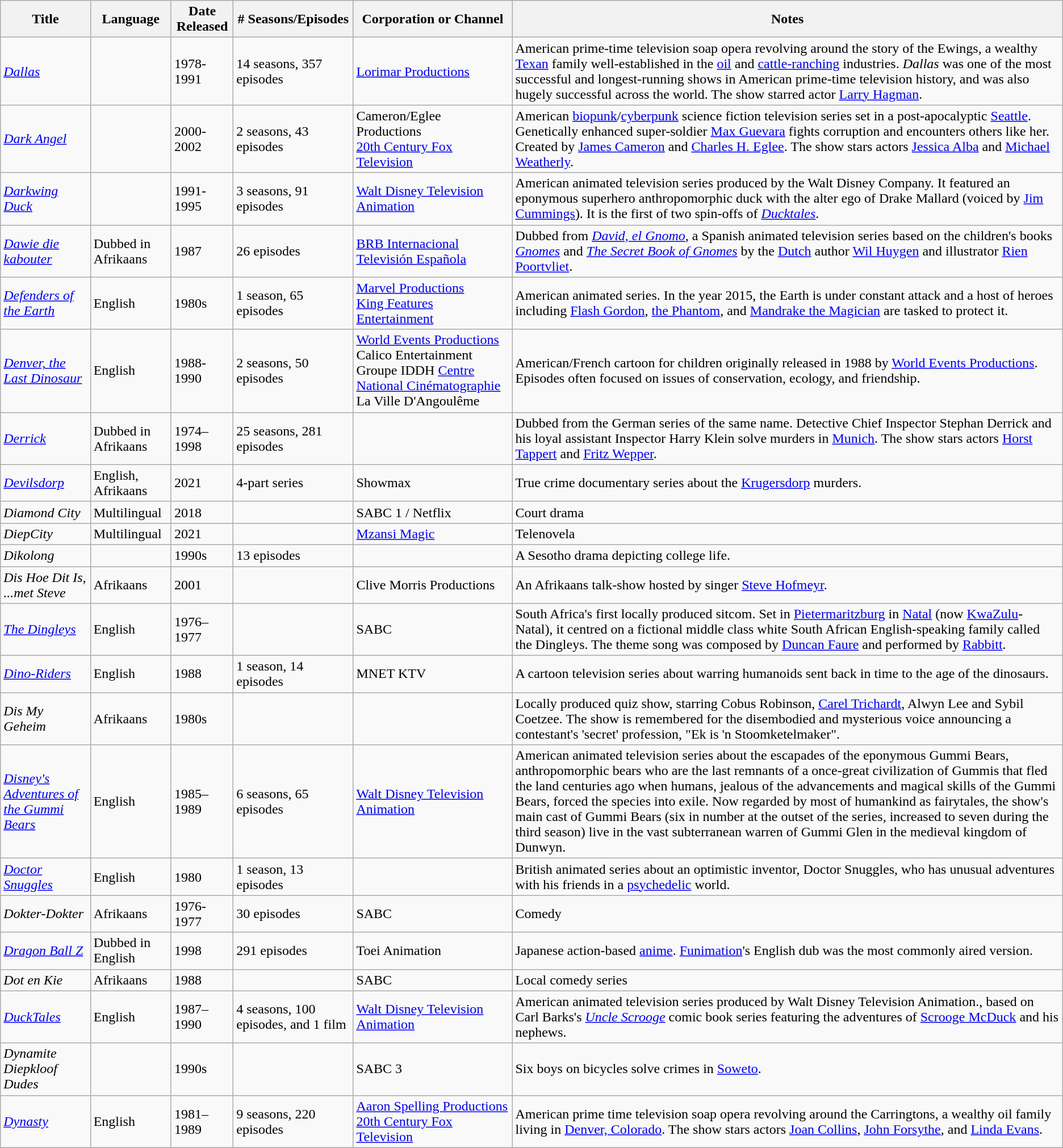<table class="wikitable sortable">
<tr>
<th>Title</th>
<th>Language</th>
<th>Date Released</th>
<th># Seasons/Episodes</th>
<th>Corporation or Channel</th>
<th>Notes</th>
</tr>
<tr>
<td><em><a href='#'>Dallas</a></em></td>
<td></td>
<td>1978-1991</td>
<td>14 seasons, 357 episodes</td>
<td><a href='#'>Lorimar Productions</a></td>
<td>American prime-time television soap opera revolving around the story of the Ewings, a wealthy <a href='#'>Texan</a> family well-established in the <a href='#'>oil</a> and <a href='#'>cattle-ranching</a> industries. <em>Dallas</em> was one of the most successful and longest-running shows in American prime-time television history, and was also hugely successful across the world. The show starred actor <a href='#'>Larry Hagman</a>.</td>
</tr>
<tr>
<td><em><a href='#'>Dark Angel</a></em></td>
<td></td>
<td>2000-2002</td>
<td>2 seasons, 43 episodes</td>
<td>Cameron/Eglee Productions<br><a href='#'>20th Century Fox Television</a></td>
<td>American <a href='#'>biopunk</a>/<a href='#'>cyberpunk</a> science fiction television series set in a post-apocalyptic <a href='#'>Seattle</a>. Genetically enhanced super-soldier <a href='#'>Max Guevara</a> fights corruption and encounters others like her. Created by <a href='#'>James Cameron</a> and <a href='#'>Charles H. Eglee</a>. The show stars actors <a href='#'>Jessica Alba</a> and <a href='#'>Michael Weatherly</a>.</td>
</tr>
<tr>
<td><em><a href='#'>Darkwing Duck</a></em></td>
<td></td>
<td>1991-1995</td>
<td>3 seasons, 91 episodes</td>
<td><a href='#'>Walt Disney Television Animation</a></td>
<td>American animated television series produced by the Walt Disney Company.  It featured an eponymous superhero anthropomorphic duck with the alter ego of Drake Mallard (voiced by <a href='#'>Jim Cummings</a>). It is the first of two spin-offs of <em><a href='#'>Ducktales</a></em>.</td>
</tr>
<tr>
<td><em><a href='#'>Dawie die kabouter</a></em></td>
<td>Dubbed in Afrikaans</td>
<td>1987</td>
<td>26 episodes</td>
<td><a href='#'>BRB Internacional</a><br><a href='#'>Televisión Española</a></td>
<td>Dubbed from <em><a href='#'>David, el Gnomo</a></em>, a Spanish animated television series based on the children's books <em><a href='#'>Gnomes</a></em> and <em><a href='#'>The Secret Book of Gnomes</a></em> by the <a href='#'>Dutch</a> author <a href='#'>Wil Huygen</a> and illustrator <a href='#'>Rien Poortvliet</a>.</td>
</tr>
<tr>
<td><em><a href='#'>Defenders of the Earth</a></em></td>
<td>English</td>
<td>1980s</td>
<td>1 season, 65 episodes</td>
<td><a href='#'>Marvel Productions</a><br><a href='#'>King Features Entertainment</a></td>
<td>American animated series. In the year 2015, the Earth is under constant attack and a host of heroes including <a href='#'>Flash Gordon</a>, <a href='#'>the Phantom</a>, and <a href='#'>Mandrake the Magician</a> are tasked to protect it.</td>
</tr>
<tr>
<td><em><a href='#'>Denver, the Last Dinosaur</a></em></td>
<td>English</td>
<td>1988-1990</td>
<td>2 seasons, 50 episodes</td>
<td><a href='#'>World Events Productions</a><br>Calico Entertainment
Groupe IDDH
<a href='#'>Centre National Cinématographie</a>
La Ville D'Angoulême</td>
<td>American/French cartoon for children originally released in 1988 by <a href='#'>World Events Productions</a>. Episodes often focused on issues of conservation, ecology, and friendship.</td>
</tr>
<tr>
<td><em><a href='#'>Derrick</a></em></td>
<td>Dubbed in Afrikaans</td>
<td>1974–1998</td>
<td>25 seasons, 281 episodes</td>
<td></td>
<td>Dubbed from the German series of the same name. Detective Chief Inspector Stephan Derrick and his loyal assistant Inspector Harry Klein solve murders in <a href='#'>Munich</a>. The show stars actors <a href='#'>Horst Tappert</a> and <a href='#'>Fritz Wepper</a>.</td>
</tr>
<tr>
<td><em><a href='#'>Devilsdorp</a></em></td>
<td>English, Afrikaans</td>
<td>2021</td>
<td>4-part series</td>
<td>Showmax</td>
<td>True crime documentary series about the <a href='#'>Krugersdorp</a> murders.</td>
</tr>
<tr>
<td><em>Diamond City</em></td>
<td>Multilingual</td>
<td>2018</td>
<td></td>
<td>SABC 1 / Netflix</td>
<td>Court drama</td>
</tr>
<tr>
<td><em>DiepCity</em></td>
<td>Multilingual</td>
<td>2021</td>
<td></td>
<td><a href='#'>Mzansi Magic</a></td>
<td>Telenovela</td>
</tr>
<tr>
<td><em>Dikolong</em></td>
<td></td>
<td>1990s</td>
<td>13 episodes</td>
<td></td>
<td>A Sesotho drama depicting college life.</td>
</tr>
<tr>
<td><em>Dis Hoe Dit Is, ...met Steve</em></td>
<td>Afrikaans</td>
<td>2001</td>
<td></td>
<td>Clive Morris Productions</td>
<td>An Afrikaans talk-show hosted by singer <a href='#'>Steve Hofmeyr</a>.</td>
</tr>
<tr>
<td><em><a href='#'>The Dingleys</a></em></td>
<td>English</td>
<td>1976–1977</td>
<td></td>
<td>SABC</td>
<td>South Africa's first locally produced sitcom. Set in <a href='#'>Pietermaritzburg</a> in <a href='#'>Natal</a> (now <a href='#'>KwaZulu</a>-Natal), it centred on a fictional middle class white South African English-speaking family called the Dingleys. The theme song was composed by <a href='#'>Duncan Faure</a> and performed by <a href='#'>Rabbitt</a>.</td>
</tr>
<tr>
<td><em><a href='#'>Dino-Riders</a></em></td>
<td>English</td>
<td>1988</td>
<td>1 season, 14 episodes</td>
<td>MNET KTV</td>
<td>A cartoon television series about warring humanoids sent back in time to the age of the dinosaurs.</td>
</tr>
<tr>
<td><em>Dis My Geheim</em></td>
<td>Afrikaans</td>
<td>1980s</td>
<td></td>
<td></td>
<td>Locally produced quiz show, starring Cobus Robinson, <a href='#'>Carel Trichardt</a>, Alwyn Lee and Sybil Coetzee. The show is remembered for the disembodied and mysterious voice announcing a contestant's 'secret' profession, "Ek is 'n Stoomketelmaker".</td>
</tr>
<tr>
<td><em><a href='#'>Disney's Adventures of the Gummi Bears</a></em></td>
<td>English</td>
<td>1985–1989</td>
<td>6 seasons, 65 episodes</td>
<td><a href='#'>Walt Disney Television Animation</a></td>
<td>American animated television series about the escapades of the eponymous Gummi Bears, anthropomorphic bears who are the last remnants of a once-great civilization of Gummis that fled the land centuries ago when humans, jealous of the advancements and magical skills of the Gummi Bears, forced the species into exile. Now regarded by most of humankind as fairytales, the show's main cast of Gummi Bears (six in number at the outset of the series, increased to seven during the third season) live in the vast subterranean warren of Gummi Glen in the medieval kingdom of Dunwyn.</td>
</tr>
<tr>
<td><em><a href='#'>Doctor Snuggles</a></em></td>
<td>English</td>
<td>1980</td>
<td>1 season, 13 episodes</td>
<td></td>
<td>British animated series about an optimistic inventor, Doctor Snuggles, who has unusual adventures with his friends in a <a href='#'>psychedelic</a> world.</td>
</tr>
<tr>
<td><em>Dokter-Dokter</em></td>
<td>Afrikaans</td>
<td>1976-1977</td>
<td>30 episodes</td>
<td>SABC</td>
<td>Comedy</td>
</tr>
<tr>
<td><em><a href='#'>Dragon Ball Z</a></em></td>
<td>Dubbed in English</td>
<td>1998</td>
<td>291 episodes</td>
<td>Toei Animation</td>
<td>Japanese action-based <a href='#'>anime</a>. <a href='#'>Funimation</a>'s English dub was the most commonly aired version.</td>
</tr>
<tr>
<td><em>Dot en Kie</em></td>
<td>Afrikaans</td>
<td>1988</td>
<td></td>
<td>SABC</td>
<td>Local comedy series</td>
</tr>
<tr>
<td><em><a href='#'>DuckTales</a></em></td>
<td>English</td>
<td>1987–1990</td>
<td>4 seasons, 100 episodes, and 1 film</td>
<td><a href='#'>Walt Disney Television Animation</a></td>
<td>American animated television series produced by Walt Disney Television Animation., based on Carl Barks's <em><a href='#'>Uncle Scrooge</a></em> comic book series featuring the adventures of <a href='#'>Scrooge McDuck</a> and his nephews.</td>
</tr>
<tr>
<td><em>Dynamite Diepkloof Dudes</em></td>
<td></td>
<td>1990s</td>
<td></td>
<td>SABC 3</td>
<td>Six boys on bicycles solve crimes in <a href='#'>Soweto</a>.</td>
</tr>
<tr>
<td><em><a href='#'>Dynasty</a></em></td>
<td>English</td>
<td>1981–1989</td>
<td>9 seasons, 220 episodes</td>
<td><a href='#'>Aaron Spelling Productions</a><br><a href='#'>20th Century Fox Television</a></td>
<td>American prime time television soap opera revolving around the Carringtons, a wealthy oil family living in <a href='#'>Denver, Colorado</a>. The show stars actors <a href='#'>Joan Collins</a>, <a href='#'>John Forsythe</a>, and <a href='#'>Linda Evans</a>.</td>
</tr>
</table>
